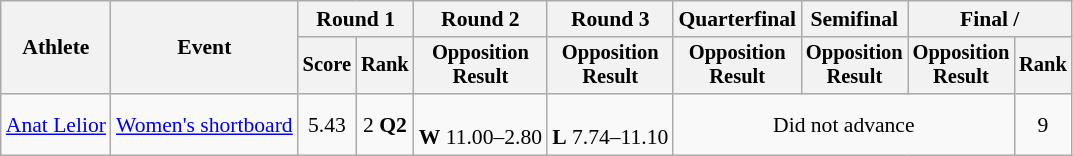<table class=wikitable style="font-size:90%">
<tr>
<th rowspan=2>Athlete</th>
<th rowspan=2>Event</th>
<th colspan=2>Round 1</th>
<th>Round 2</th>
<th>Round 3</th>
<th>Quarterfinal</th>
<th>Semifinal</th>
<th colspan=2>Final / </th>
</tr>
<tr style=font-size:95%>
<th>Score</th>
<th>Rank</th>
<th>Opposition<br>Result</th>
<th>Opposition<br>Result</th>
<th>Opposition<br>Result</th>
<th>Opposition<br>Result</th>
<th>Opposition<br>Result</th>
<th>Rank</th>
</tr>
<tr align=center>
<td align=left><a href='#'>Anat Lelior</a></td>
<td align=left><a href='#'>Women's shortboard</a></td>
<td>5.43</td>
<td>2  <strong>Q2</strong></td>
<td><br><strong>W</strong> 11.00–2.80</td>
<td><br><strong>L</strong> 7.74–11.10</td>
<td colspan=3>Did not advance</td>
<td>9</td>
</tr>
</table>
